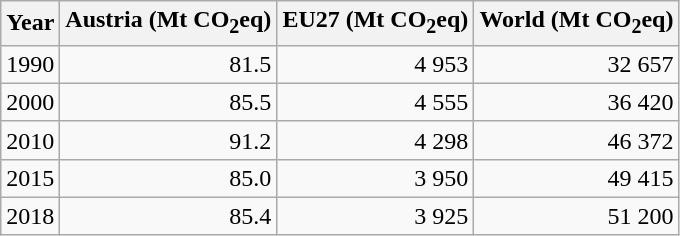<table class="wikitable">
<tr>
<th style="text-align:right;">Year</th>
<th>Austria (Mt CO<sub>2</sub>eq)</th>
<th>EU27 (Mt CO<sub>2</sub>eq)</th>
<th>World (Mt CO<sub>2</sub>eq)</th>
</tr>
<tr style="text-align:right; ">
<td>1990</td>
<td>81.5</td>
<td>4 953</td>
<td>32 657</td>
</tr>
<tr style="text-align:right; ">
<td>2000</td>
<td>85.5</td>
<td>4 555</td>
<td>36 420</td>
</tr>
<tr style="text-align:right; ">
<td>2010</td>
<td>91.2</td>
<td>4 298</td>
<td>46 372</td>
</tr>
<tr style="text-align:right; ">
<td>2015</td>
<td>85.0</td>
<td>3 950</td>
<td>49 415</td>
</tr>
<tr style="text-align:right; ">
<td>2018</td>
<td>85.4</td>
<td>3 925</td>
<td>51 200</td>
</tr>
</table>
